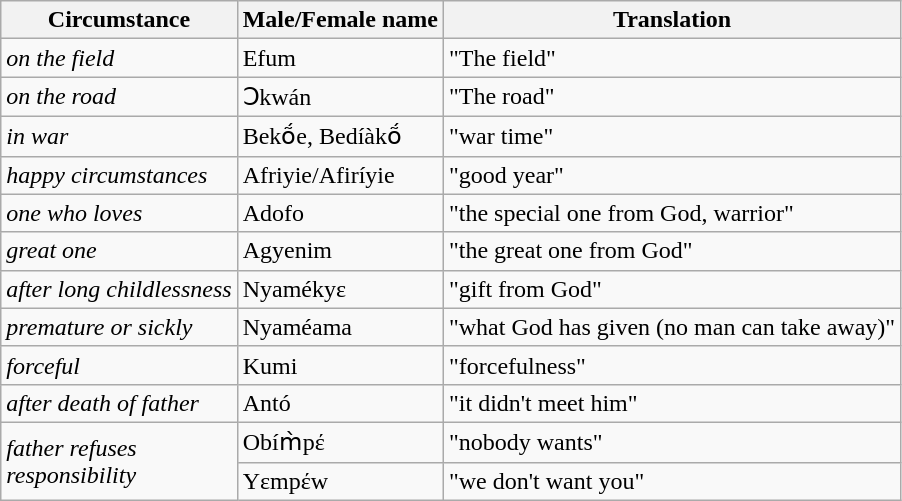<table class=wikitable>
<tr>
<th>Circumstance</th>
<th>Male/Female name</th>
<th>Translation</th>
</tr>
<tr>
<td><em>on the field</em></td>
<td>Efum</td>
<td>"The field"</td>
</tr>
<tr>
<td><em>on the road</em></td>
<td>Ɔkwán</td>
<td>"The road"</td>
</tr>
<tr>
<td><em>in war</em></td>
<td>Bekṍe, Bedíàkṍ</td>
<td>"war time"</td>
</tr>
<tr>
<td><em>happy circumstances</em></td>
<td>Afriyie/Afiríyie</td>
<td>"good year"</td>
</tr>
<tr>
<td><em>one who loves</em></td>
<td>Adofo</td>
<td>"the special one from God, warrior"</td>
</tr>
<tr>
<td><em>great one</em></td>
<td>Agyenim</td>
<td>"the great one from God"</td>
</tr>
<tr>
<td><em>after long childlessness</em></td>
<td>Nyamékyε</td>
<td>"gift from God"</td>
</tr>
<tr>
<td><em>premature or sickly</em></td>
<td>Nyaméama</td>
<td>"what God has given (no man can take away)"</td>
</tr>
<tr>
<td><em>forceful</em></td>
<td>Kumi</td>
<td>"forcefulness"</td>
</tr>
<tr>
<td><em>after death of father</em></td>
<td>Antó</td>
<td>"it didn't meet him"</td>
</tr>
<tr>
<td rowspan=2><em>father refuses <br>responsibility</em></td>
<td>Obím̀pέ</td>
<td>"nobody wants"</td>
</tr>
<tr>
<td>Yεmpέw</td>
<td>"we don't want you"</td>
</tr>
</table>
